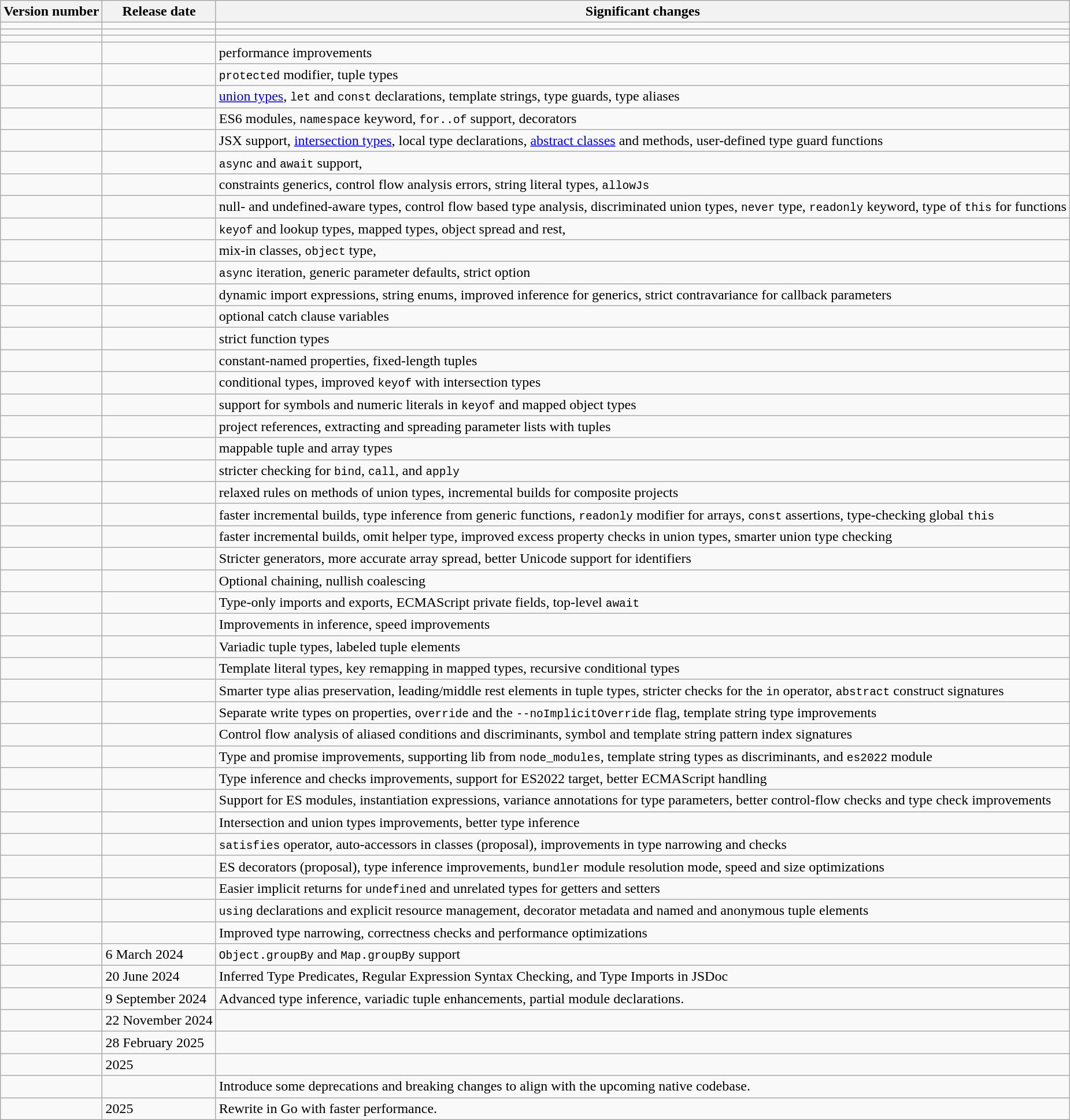<table class="wikitable sortable">
<tr>
<th>Version number</th>
<th>Release date</th>
<th>Significant changes</th>
</tr>
<tr>
<td></td>
<td></td>
<td></td>
</tr>
<tr>
<td></td>
<td></td>
<td></td>
</tr>
<tr>
<td></td>
<td></td>
<td></td>
</tr>
<tr>
<td></td>
<td></td>
<td>performance improvements</td>
</tr>
<tr>
<td></td>
<td></td>
<td><code>protected</code> modifier, tuple types</td>
</tr>
<tr>
<td></td>
<td></td>
<td><a href='#'>union types</a>, <code>let</code> and <code>const</code> declarations, template strings, type guards, type aliases</td>
</tr>
<tr>
<td></td>
<td></td>
<td>ES6 modules, <code>namespace</code> keyword, <code>for..of</code> support, decorators</td>
</tr>
<tr>
<td></td>
<td></td>
<td>JSX support, <a href='#'>intersection types</a>, local type declarations, <a href='#'>abstract classes</a> and methods, user-defined type guard functions</td>
</tr>
<tr>
<td></td>
<td></td>
<td><code>async</code> and <code>await</code> support,</td>
</tr>
<tr>
<td></td>
<td></td>
<td>constraints generics, control flow analysis errors, string literal types, <code>allowJs</code></td>
</tr>
<tr>
<td></td>
<td></td>
<td>null- and undefined-aware types, control flow based type analysis, discriminated union types, <code>never</code> type, <code>readonly</code> keyword, type of <code>this</code> for functions</td>
</tr>
<tr>
<td></td>
<td></td>
<td><code>keyof</code> and lookup types, mapped types, object spread and rest,</td>
</tr>
<tr>
<td></td>
<td></td>
<td>mix-in classes, <code>object</code> type,</td>
</tr>
<tr>
<td></td>
<td></td>
<td><code>async</code> iteration, generic parameter defaults, strict option</td>
</tr>
<tr>
<td></td>
<td></td>
<td>dynamic import expressions, string enums, improved inference for generics, strict contravariance for callback parameters</td>
</tr>
<tr>
<td></td>
<td></td>
<td>optional catch clause variables</td>
</tr>
<tr>
<td></td>
<td></td>
<td>strict function types</td>
</tr>
<tr>
<td></td>
<td></td>
<td>constant-named properties, fixed-length tuples</td>
</tr>
<tr>
<td></td>
<td></td>
<td>conditional types, improved <code>keyof</code> with intersection types</td>
</tr>
<tr>
<td></td>
<td></td>
<td>support for symbols and numeric literals in <code>keyof</code> and mapped object types</td>
</tr>
<tr>
<td></td>
<td></td>
<td>project references, extracting and spreading parameter lists with tuples</td>
</tr>
<tr>
<td></td>
<td></td>
<td>mappable tuple and array types</td>
</tr>
<tr>
<td></td>
<td></td>
<td>stricter checking for <code>bind</code>, <code>call</code>, and <code>apply</code></td>
</tr>
<tr>
<td></td>
<td></td>
<td>relaxed rules on methods of union types, incremental builds for composite projects</td>
</tr>
<tr>
<td></td>
<td></td>
<td>faster incremental builds, type inference from generic functions, <code>readonly</code> modifier for arrays, <code>const</code> assertions, type-checking global <code>this</code></td>
</tr>
<tr>
<td></td>
<td></td>
<td>faster incremental builds, omit helper type, improved excess property checks in union types, smarter union type checking</td>
</tr>
<tr>
<td></td>
<td></td>
<td>Stricter generators, more accurate array spread, better Unicode support for identifiers</td>
</tr>
<tr>
<td></td>
<td></td>
<td>Optional chaining, nullish coalescing</td>
</tr>
<tr>
<td></td>
<td></td>
<td>Type-only imports and exports, ECMAScript private fields, top-level <code>await</code></td>
</tr>
<tr>
<td></td>
<td></td>
<td>Improvements in inference, speed improvements</td>
</tr>
<tr>
<td></td>
<td></td>
<td>Variadic tuple types, labeled tuple elements</td>
</tr>
<tr>
<td></td>
<td></td>
<td>Template literal types, key remapping in mapped types, recursive conditional types</td>
</tr>
<tr>
<td></td>
<td></td>
<td>Smarter type alias preservation, leading/middle rest elements in tuple types, stricter checks for the <code>in</code> operator, <code>abstract</code> construct signatures</td>
</tr>
<tr>
<td></td>
<td></td>
<td>Separate write types on properties, <code>override</code> and the <code>--noImplicitOverride</code> flag, template string type improvements</td>
</tr>
<tr>
<td></td>
<td></td>
<td>Control flow analysis of aliased conditions and discriminants, symbol and template string pattern index signatures</td>
</tr>
<tr>
<td></td>
<td></td>
<td>Type and promise improvements, supporting lib from <code>node_modules</code>, template string types as discriminants, and <code>es2022</code> module</td>
</tr>
<tr>
<td></td>
<td></td>
<td>Type inference and checks improvements, support for ES2022 target, better ECMAScript handling</td>
</tr>
<tr>
<td></td>
<td></td>
<td>Support for ES modules, instantiation expressions, variance annotations for type parameters, better control-flow checks and type check improvements</td>
</tr>
<tr>
<td></td>
<td></td>
<td>Intersection and union types improvements, better type inference</td>
</tr>
<tr>
<td></td>
<td></td>
<td><code>satisfies</code> operator, auto-accessors in classes (proposal), improvements in type narrowing and checks</td>
</tr>
<tr>
<td></td>
<td></td>
<td>ES decorators (proposal), type inference improvements, <code>bundler</code> module resolution mode, speed and size optimizations</td>
</tr>
<tr>
<td></td>
<td></td>
<td>Easier implicit returns for <code>undefined</code> and unrelated types for getters and setters</td>
</tr>
<tr>
<td></td>
<td></td>
<td><code>using</code> declarations and explicit resource management, decorator metadata and named and anonymous tuple elements</td>
</tr>
<tr>
<td></td>
<td></td>
<td>Improved type narrowing, correctness checks and performance optimizations</td>
</tr>
<tr>
<td></td>
<td>6 March 2024</td>
<td><code>Object.groupBy</code> and <code>Map.groupBy</code> support</td>
</tr>
<tr>
<td></td>
<td>20 June 2024</td>
<td>Inferred Type Predicates, Regular Expression Syntax Checking, and Type Imports in JSDoc</td>
</tr>
<tr>
<td></td>
<td>9 September 2024</td>
<td>Advanced type inference, variadic tuple enhancements, partial module declarations.</td>
</tr>
<tr>
<td></td>
<td>22 November 2024</td>
<td></td>
</tr>
<tr>
<td></td>
<td>28 February 2025</td>
<td></td>
</tr>
<tr>
<td></td>
<td>2025</td>
<td></td>
</tr>
<tr>
<td></td>
<td></td>
<td>Introduce some deprecations and breaking changes to align with the upcoming native codebase.</td>
</tr>
<tr>
<td></td>
<td>2025</td>
<td>Rewrite in Go with faster performance.</td>
</tr>
</table>
